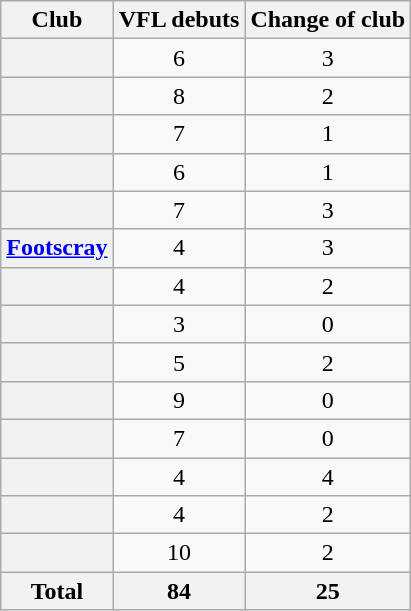<table class="wikitable plainrowheaders sortable" style="text-align:center;">
<tr>
<th scope="col">Club</th>
<th scope="col">VFL debuts</th>
<th scope="col">Change of club</th>
</tr>
<tr>
<th scope="row"></th>
<td>6</td>
<td>3</td>
</tr>
<tr>
<th scope="row"></th>
<td>8</td>
<td>2</td>
</tr>
<tr>
<th scope="row"></th>
<td>7</td>
<td>1</td>
</tr>
<tr>
<th scope="row"></th>
<td>6</td>
<td>1</td>
</tr>
<tr>
<th scope="row"></th>
<td>7</td>
<td>3</td>
</tr>
<tr>
<th scope="row"><a href='#'>Footscray</a></th>
<td>4</td>
<td>3</td>
</tr>
<tr>
<th scope="row"></th>
<td>4</td>
<td>2</td>
</tr>
<tr>
<th scope="row"></th>
<td>3</td>
<td>0</td>
</tr>
<tr>
<th scope="row"></th>
<td>5</td>
<td>2</td>
</tr>
<tr>
<th scope="row"></th>
<td>9</td>
<td>0</td>
</tr>
<tr>
<th scope="row"></th>
<td>7</td>
<td>0</td>
</tr>
<tr>
<th scope="row"></th>
<td>4</td>
<td>4</td>
</tr>
<tr>
<th scope="row"></th>
<td>4</td>
<td>2</td>
</tr>
<tr>
<th scope="row"></th>
<td>10</td>
<td>2</td>
</tr>
<tr class="sortbottom">
<th>Total</th>
<th>84</th>
<th>25</th>
</tr>
</table>
